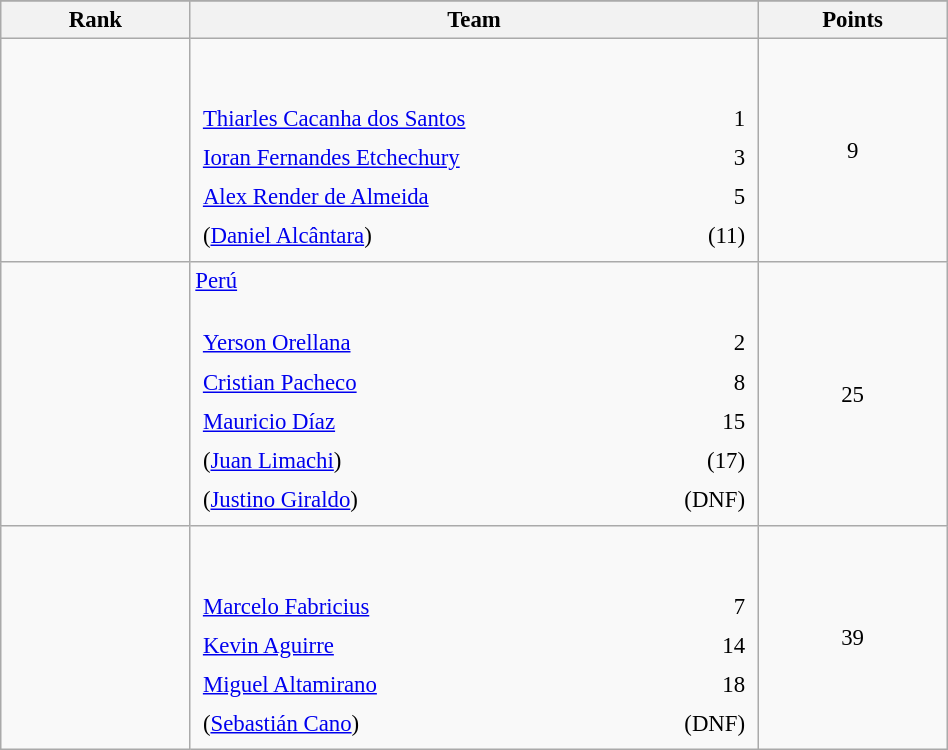<table class="wikitable sortable" style=" text-align:center; font-size:95%;" width="50%">
<tr>
</tr>
<tr>
<th width=10%>Rank</th>
<th width=30%>Team</th>
<th width=10%>Points</th>
</tr>
<tr>
<td align=center></td>
<td align=left> <br><br><table width=100%>
<tr>
<td align=left style="border:0"><a href='#'>Thiarles Cacanha dos Santos</a></td>
<td align=right style="border:0">1</td>
</tr>
<tr>
<td align=left style="border:0"><a href='#'>Ioran Fernandes Etchechury</a></td>
<td align=right style="border:0">3</td>
</tr>
<tr>
<td align=left style="border:0"><a href='#'>Alex Render de Almeida</a></td>
<td align=right style="border:0">5</td>
</tr>
<tr>
<td align=left style="border:0">(<a href='#'>Daniel Alcântara</a>)</td>
<td align=right style="border:0">(11)</td>
</tr>
</table>
</td>
<td>9</td>
</tr>
<tr>
<td align=center></td>
<td align=left> <a href='#'>Perú</a> <br><br><table width=100%>
<tr>
<td align=left style="border:0"><a href='#'>Yerson Orellana</a></td>
<td align=right style="border:0">2</td>
</tr>
<tr>
<td align=left style="border:0"><a href='#'>Cristian Pacheco</a></td>
<td align=right style="border:0">8</td>
</tr>
<tr>
<td align=left style="border:0"><a href='#'>Mauricio Díaz</a></td>
<td align=right style="border:0">15</td>
</tr>
<tr>
<td align=left style="border:0">(<a href='#'>Juan Limachi</a>)</td>
<td align=right style="border:0">(17)</td>
</tr>
<tr>
<td align=left style="border:0">(<a href='#'>Justino Giraldo</a>)</td>
<td align=right style="border:0">(DNF)</td>
</tr>
</table>
</td>
<td>25</td>
</tr>
<tr>
<td align=center></td>
<td align=left> <br><br><table width=100%>
<tr>
<td align=left style="border:0"><a href='#'>Marcelo Fabricius</a></td>
<td align=right style="border:0">7</td>
</tr>
<tr>
<td align=left style="border:0"><a href='#'>Kevin Aguirre</a></td>
<td align=right style="border:0">14</td>
</tr>
<tr>
<td align=left style="border:0"><a href='#'>Miguel Altamirano</a></td>
<td align=right style="border:0">18</td>
</tr>
<tr>
<td align=left style="border:0">(<a href='#'>Sebastián Cano</a>)</td>
<td align=right style="border:0">(DNF)</td>
</tr>
</table>
</td>
<td>39</td>
</tr>
</table>
